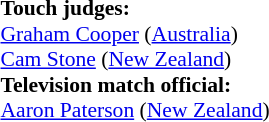<table style="width:100%; font-size:90%;">
<tr>
<td><br><br><strong>Touch judges:</strong>
<br><a href='#'>Graham Cooper</a> (<a href='#'>Australia</a>)
<br><a href='#'>Cam Stone</a> (<a href='#'>New Zealand</a>)
<br><strong>Television match official:</strong>
<br><a href='#'>Aaron Paterson</a> (<a href='#'>New Zealand</a>)</td>
</tr>
</table>
